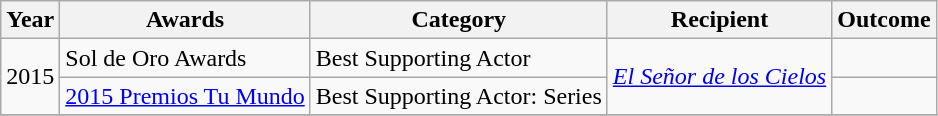<table class="wikitable sortable">
<tr>
<th>Year</th>
<th>Awards</th>
<th>Category</th>
<th>Recipient</th>
<th>Outcome</th>
</tr>
<tr>
<td rowspan="2">2015</td>
<td rowspan="1">Sol de Oro Awards</td>
<td>Best Supporting Actor</td>
<td rowspan="2"><em><a href='#'>El Señor de los Cielos</a></em></td>
<td></td>
</tr>
<tr>
<td rowspan="1"><a href='#'>2015 Premios Tu Mundo</a></td>
<td>Best Supporting Actor: Series</td>
<td></td>
</tr>
<tr>
</tr>
</table>
